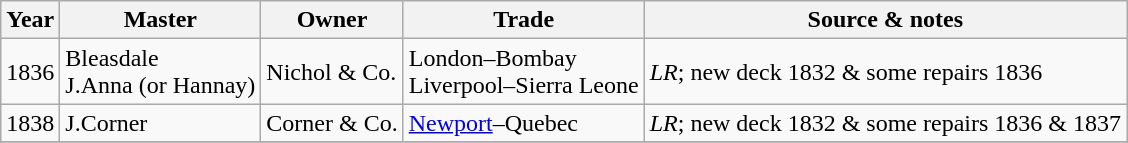<table class=" wikitable">
<tr>
<th>Year</th>
<th>Master</th>
<th>Owner</th>
<th>Trade</th>
<th>Source & notes</th>
</tr>
<tr>
<td>1836</td>
<td>Bleasdale<br>J.Anna (or Hannay)</td>
<td>Nichol & Co.</td>
<td>London–Bombay<br>Liverpool–Sierra Leone</td>
<td><em>LR</em>; new deck 1832 & some repairs 1836</td>
</tr>
<tr>
<td>1838</td>
<td>J.Corner</td>
<td>Corner & Co.</td>
<td><a href='#'>Newport</a>–Quebec</td>
<td><em>LR</em>; new deck 1832 & some repairs 1836 & 1837</td>
</tr>
<tr>
</tr>
</table>
